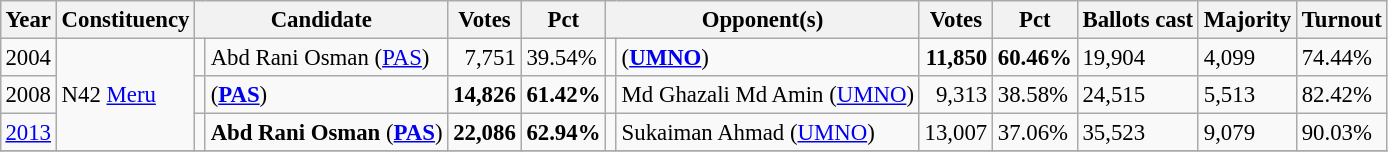<table class="wikitable" style="margin:0.5em ; font-size:95%">
<tr>
<th>Year</th>
<th>Constituency</th>
<th colspan=2>Candidate</th>
<th>Votes</th>
<th>Pct</th>
<th colspan=2>Opponent(s)</th>
<th>Votes</th>
<th>Pct</th>
<th>Ballots cast</th>
<th>Majority</th>
<th>Turnout</th>
</tr>
<tr>
<td>2004</td>
<td rowspan=3>N42 <a href='#'>Meru</a></td>
<td></td>
<td>Abd Rani Osman (<a href='#'>PAS</a>)</td>
<td align="right">7,751</td>
<td>39.54%</td>
<td></td>
<td> (<a href='#'><strong>UMNO</strong></a>)</td>
<td align="right"><strong>11,850</strong></td>
<td><strong>60.46%</strong></td>
<td>19,904</td>
<td>4,099</td>
<td>74.44%</td>
</tr>
<tr>
<td>2008</td>
<td></td>
<td> (<a href='#'><strong>PAS</strong></a>)</td>
<td align="right"><strong>14,826</strong></td>
<td><strong>61.42%</strong></td>
<td></td>
<td>Md Ghazali Md Amin (<a href='#'>UMNO</a>)</td>
<td align="right">9,313</td>
<td>38.58%</td>
<td>24,515</td>
<td>5,513</td>
<td>82.42%</td>
</tr>
<tr>
<td><a href='#'>2013</a></td>
<td></td>
<td><strong>Abd Rani Osman</strong> (<a href='#'><strong>PAS</strong></a>)</td>
<td align="right"><strong>22,086</strong></td>
<td><strong>62.94%</strong></td>
<td></td>
<td>Sukaiman Ahmad (<a href='#'>UMNO</a>)</td>
<td align="right">13,007</td>
<td>37.06%</td>
<td>35,523</td>
<td>9,079</td>
<td>90.03%</td>
</tr>
<tr>
</tr>
</table>
